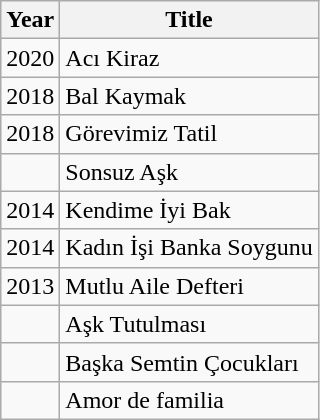<table class="wikitable">
<tr>
<th>Year</th>
<th>Title</th>
</tr>
<tr>
<td>2020</td>
<td>Acı Kiraz</td>
</tr>
<tr>
<td>2018</td>
<td>Bal Kaymak</td>
</tr>
<tr>
<td>2018</td>
<td>Görevimiz Tatil</td>
</tr>
<tr>
<td></td>
<td>Sonsuz Aşk</td>
</tr>
<tr>
<td>2014</td>
<td>Kendime İyi Bak</td>
</tr>
<tr>
<td>2014</td>
<td>Kadın İşi Banka Soygunu</td>
</tr>
<tr>
<td>2013</td>
<td>Mutlu Aile Defteri</td>
</tr>
<tr>
<td></td>
<td>Aşk Tutulması</td>
</tr>
<tr>
<td></td>
<td>Başka Semtin Çocukları</td>
</tr>
<tr>
<td></td>
<td>Amor de familia</td>
</tr>
</table>
